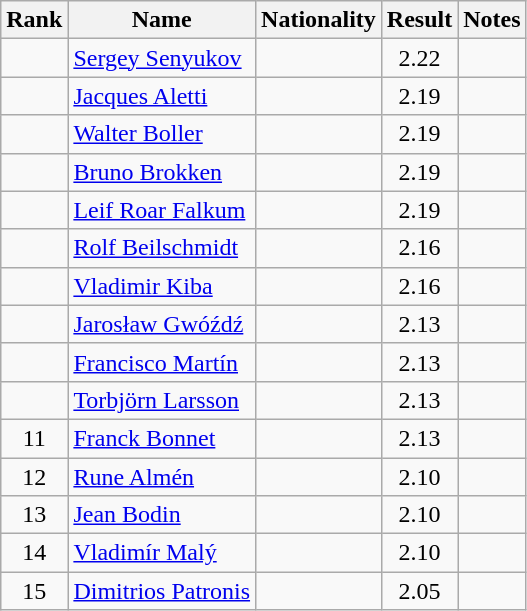<table class="wikitable sortable" style="text-align:center">
<tr>
<th>Rank</th>
<th>Name</th>
<th>Nationality</th>
<th>Result</th>
<th>Notes</th>
</tr>
<tr>
<td></td>
<td align="left"><a href='#'>Sergey Senyukov</a></td>
<td align=left></td>
<td>2.22</td>
<td></td>
</tr>
<tr>
<td></td>
<td align="left"><a href='#'>Jacques Aletti</a></td>
<td align=left></td>
<td>2.19</td>
<td></td>
</tr>
<tr>
<td></td>
<td align="left"><a href='#'>Walter Boller</a></td>
<td align=left></td>
<td>2.19</td>
<td></td>
</tr>
<tr>
<td></td>
<td align="left"><a href='#'>Bruno Brokken</a></td>
<td align=left></td>
<td>2.19</td>
<td></td>
</tr>
<tr>
<td></td>
<td align="left"><a href='#'>Leif Roar Falkum</a></td>
<td align=left></td>
<td>2.19</td>
<td></td>
</tr>
<tr>
<td></td>
<td align="left"><a href='#'>Rolf Beilschmidt</a></td>
<td align=left></td>
<td>2.16</td>
<td></td>
</tr>
<tr>
<td></td>
<td align="left"><a href='#'>Vladimir Kiba</a></td>
<td align=left></td>
<td>2.16</td>
<td></td>
</tr>
<tr>
<td></td>
<td align="left"><a href='#'>Jarosław Gwóźdź</a></td>
<td align=left></td>
<td>2.13</td>
<td></td>
</tr>
<tr>
<td></td>
<td align="left"><a href='#'>Francisco Martín</a></td>
<td align=left></td>
<td>2.13</td>
<td></td>
</tr>
<tr>
<td></td>
<td align="left"><a href='#'>Torbjörn Larsson</a></td>
<td align=left></td>
<td>2.13</td>
<td></td>
</tr>
<tr>
<td>11</td>
<td align="left"><a href='#'>Franck Bonnet</a></td>
<td align=left></td>
<td>2.13</td>
<td></td>
</tr>
<tr>
<td>12</td>
<td align="left"><a href='#'>Rune Almén</a></td>
<td align=left></td>
<td>2.10</td>
<td></td>
</tr>
<tr>
<td>13</td>
<td align="left"><a href='#'>Jean Bodin</a></td>
<td align=left></td>
<td>2.10</td>
<td></td>
</tr>
<tr>
<td>14</td>
<td align="left"><a href='#'>Vladimír Malý</a></td>
<td align=left></td>
<td>2.10</td>
<td></td>
</tr>
<tr>
<td>15</td>
<td align="left"><a href='#'>Dimitrios Patronis</a></td>
<td align=left></td>
<td>2.05</td>
<td></td>
</tr>
</table>
